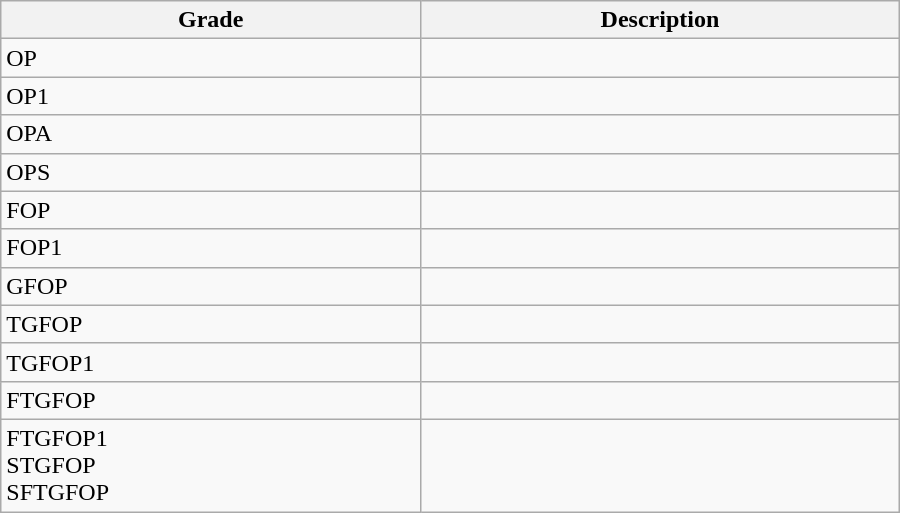<table class="wikitable" border="1" style="width: 600px;">
<tr>
<th>Grade</th>
<th>Description</th>
</tr>
<tr>
<td>OP</td>
<td><br></td>
</tr>
<tr>
<td>OP1</td>
<td><br></td>
</tr>
<tr>
<td>OPA</td>
<td><br></td>
</tr>
<tr>
<td>OPS</td>
<td><br></td>
</tr>
<tr>
<td>FOP</td>
<td><br></td>
</tr>
<tr>
<td>FOP1</td>
<td><br></td>
</tr>
<tr>
<td>GFOP</td>
<td><br></td>
</tr>
<tr>
<td>TGFOP</td>
<td><br></td>
</tr>
<tr>
<td>TGFOP1</td>
<td><br></td>
</tr>
<tr>
<td>FTGFOP</td>
<td><br></td>
</tr>
<tr>
<td>FTGFOP1<br>STGFOP<br>SFTGFOP</td>
<td><br></td>
</tr>
</table>
